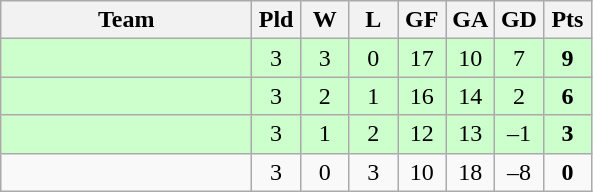<table class="wikitable" style="text-align:center;">
<tr>
<th width=160>Team</th>
<th width=25>Pld</th>
<th width=25>W</th>
<th width=25>L</th>
<th width=25>GF</th>
<th width=25>GA</th>
<th width=25>GD</th>
<th width=25>Pts</th>
</tr>
<tr bgcolor=#ccffcc>
<td align=left></td>
<td>3</td>
<td>3</td>
<td>0</td>
<td>17</td>
<td>10</td>
<td>7</td>
<td><strong>9</strong></td>
</tr>
<tr bgcolor=#ccffcc>
<td align=left></td>
<td>3</td>
<td>2</td>
<td>1</td>
<td>16</td>
<td>14</td>
<td>2</td>
<td><strong>6</strong></td>
</tr>
<tr bgcolor=#ccffcc>
<td align=left></td>
<td>3</td>
<td>1</td>
<td>2</td>
<td>12</td>
<td>13</td>
<td>–1</td>
<td><strong>3</strong></td>
</tr>
<tr>
<td align=left></td>
<td>3</td>
<td>0</td>
<td>3</td>
<td>10</td>
<td>18</td>
<td>–8</td>
<td><strong>0</strong></td>
</tr>
</table>
